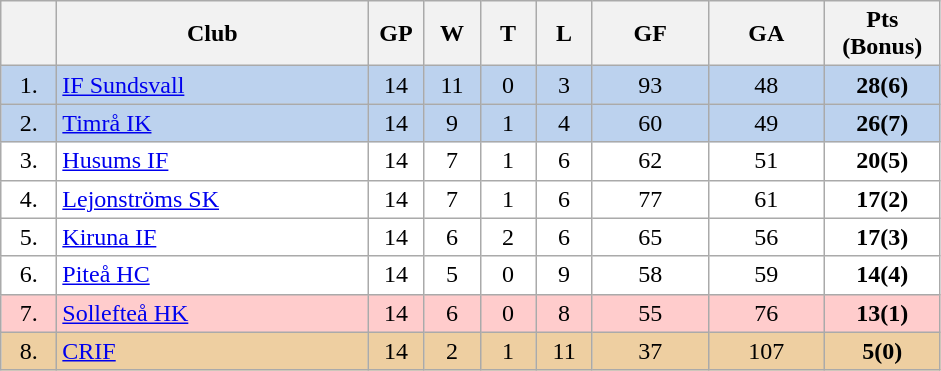<table class="wikitable">
<tr>
<th width="30"></th>
<th width="200">Club</th>
<th width="30">GP</th>
<th width="30">W</th>
<th width="30">T</th>
<th width="30">L</th>
<th width="70">GF</th>
<th width="70">GA</th>
<th width="70">Pts (Bonus)</th>
</tr>
<tr bgcolor="#BCD2EE" align="center">
<td>1.</td>
<td align="left"><a href='#'>IF Sundsvall</a></td>
<td>14</td>
<td>11</td>
<td>0</td>
<td>3</td>
<td>93</td>
<td>48</td>
<td><strong>28(6)</strong></td>
</tr>
<tr bgcolor="#BCD2EE" align="center">
<td>2.</td>
<td align="left"><a href='#'>Timrå IK</a></td>
<td>14</td>
<td>9</td>
<td>1</td>
<td>4</td>
<td>60</td>
<td>49</td>
<td><strong>26(7)</strong></td>
</tr>
<tr bgcolor="#FFFFFF" align="center">
<td>3.</td>
<td align="left"><a href='#'>Husums IF</a></td>
<td>14</td>
<td>7</td>
<td>1</td>
<td>6</td>
<td>62</td>
<td>51</td>
<td><strong>20(5)</strong></td>
</tr>
<tr bgcolor="#FFFFFF" align="center">
<td>4.</td>
<td align="left"><a href='#'>Lejonströms SK</a></td>
<td>14</td>
<td>7</td>
<td>1</td>
<td>6</td>
<td>77</td>
<td>61</td>
<td><strong>17(2)</strong></td>
</tr>
<tr bgcolor="#FFFFFF" align="center">
<td>5.</td>
<td align="left"><a href='#'>Kiruna IF</a></td>
<td>14</td>
<td>6</td>
<td>2</td>
<td>6</td>
<td>65</td>
<td>56</td>
<td><strong>17(3)</strong></td>
</tr>
<tr bgcolor="#FFFFFF" align="center">
<td>6.</td>
<td align="left"><a href='#'>Piteå HC</a></td>
<td>14</td>
<td>5</td>
<td>0</td>
<td>9</td>
<td>58</td>
<td>59</td>
<td><strong>14(4)</strong></td>
</tr>
<tr bgcolor="#FFCCCC" align="center">
<td>7.</td>
<td align="left"><a href='#'>Sollefteå HK</a></td>
<td>14</td>
<td>6</td>
<td>0</td>
<td>8</td>
<td>55</td>
<td>76</td>
<td><strong>13(1)</strong></td>
</tr>
<tr bgcolor="#EECFA1" align="center">
<td>8.</td>
<td align="left"><a href='#'>CRIF</a></td>
<td>14</td>
<td>2</td>
<td>1</td>
<td>11</td>
<td>37</td>
<td>107</td>
<td><strong>5(0)</strong></td>
</tr>
</table>
